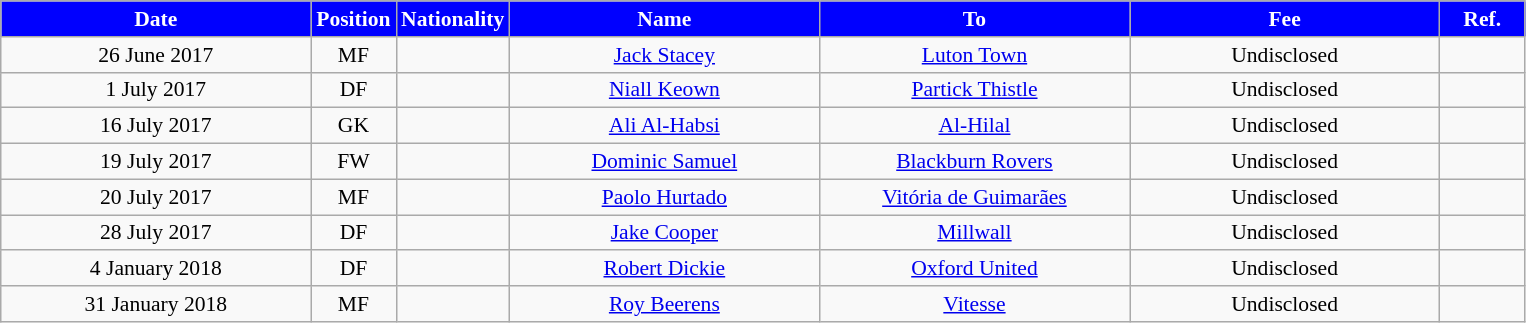<table class="wikitable"  style="text-align:center; font-size:90%; ">
<tr>
<th style="background:#00f; color:white; width:200px;">Date</th>
<th style="background:#00f; color:white; width:50px;">Position</th>
<th style="background:#00f; color:white; width:50px;">Nationality</th>
<th style="background:#00f; color:white; width:200px;">Name</th>
<th style="background:#00f; color:white; width:200px;">To</th>
<th style="background:#00f; color:white; width:200px;">Fee</th>
<th style="background:#00f; color:white; width:50px;">Ref.</th>
</tr>
<tr>
<td>26 June 2017</td>
<td>MF</td>
<td></td>
<td><a href='#'>Jack Stacey</a></td>
<td><a href='#'>Luton Town</a></td>
<td>Undisclosed</td>
<td></td>
</tr>
<tr>
<td>1 July 2017</td>
<td>DF</td>
<td></td>
<td><a href='#'>Niall Keown</a></td>
<td><a href='#'>Partick Thistle</a></td>
<td>Undisclosed</td>
<td></td>
</tr>
<tr>
<td>16 July 2017</td>
<td>GK</td>
<td></td>
<td><a href='#'>Ali Al-Habsi</a></td>
<td><a href='#'>Al-Hilal</a></td>
<td>Undisclosed</td>
<td></td>
</tr>
<tr>
<td>19 July 2017</td>
<td>FW</td>
<td></td>
<td><a href='#'>Dominic Samuel</a></td>
<td><a href='#'>Blackburn Rovers</a></td>
<td>Undisclosed</td>
<td></td>
</tr>
<tr>
<td>20 July 2017</td>
<td>MF</td>
<td></td>
<td><a href='#'>Paolo Hurtado</a></td>
<td><a href='#'>Vitória de Guimarães</a></td>
<td>Undisclosed</td>
<td></td>
</tr>
<tr>
<td>28 July 2017</td>
<td>DF</td>
<td></td>
<td><a href='#'>Jake Cooper</a></td>
<td><a href='#'>Millwall</a></td>
<td>Undisclosed</td>
<td></td>
</tr>
<tr>
<td>4 January 2018</td>
<td>DF</td>
<td></td>
<td><a href='#'>Robert Dickie</a></td>
<td><a href='#'>Oxford United</a></td>
<td>Undisclosed</td>
<td></td>
</tr>
<tr>
<td>31 January 2018</td>
<td>MF</td>
<td></td>
<td><a href='#'>Roy Beerens</a></td>
<td><a href='#'>Vitesse</a></td>
<td>Undisclosed</td>
<td></td>
</tr>
</table>
